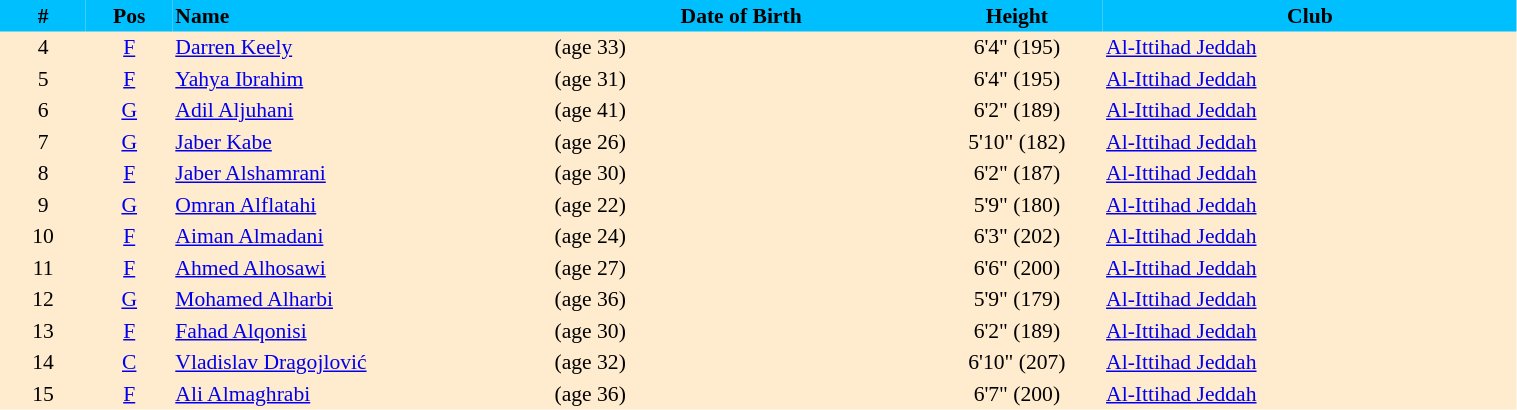<table border=0 cellpadding=2 cellspacing=0  |- bgcolor=#FFECCE style="text-align:center; font-size:90%;" width=80%>
<tr bgcolor=#00BFFF>
<th width=5%>#</th>
<th width=5%>Pos</th>
<th width=22% align=left>Name</th>
<th width=22%>Date of Birth</th>
<th width=10%>Height</th>
<th width=24%>Club</th>
</tr>
<tr>
<td>4</td>
<td><a href='#'>F</a></td>
<td align=left><a href='#'>Darren Keely</a></td>
<td align=left> (age 33)</td>
<td>6'4" (195)</td>
<td align=left> <a href='#'>Al-Ittihad Jeddah</a></td>
</tr>
<tr>
<td>5</td>
<td><a href='#'>F</a></td>
<td align=left><a href='#'>Yahya Ibrahim</a></td>
<td align=left> (age 31)</td>
<td>6'4" (195)</td>
<td align=left> <a href='#'>Al-Ittihad Jeddah</a></td>
</tr>
<tr>
<td>6</td>
<td><a href='#'>G</a></td>
<td align=left><a href='#'>Adil Aljuhani</a></td>
<td align=left> (age 41)</td>
<td>6'2" (189)</td>
<td align=left> <a href='#'>Al-Ittihad Jeddah</a></td>
</tr>
<tr>
<td>7</td>
<td><a href='#'>G</a></td>
<td align=left><a href='#'>Jaber Kabe</a></td>
<td align=left> (age 26)</td>
<td>5'10" (182)</td>
<td align=left> <a href='#'>Al-Ittihad Jeddah</a></td>
</tr>
<tr>
<td>8</td>
<td><a href='#'>F</a></td>
<td align=left><a href='#'>Jaber Alshamrani</a></td>
<td align=left> (age 30)</td>
<td>6'2" (187)</td>
<td align=left> <a href='#'>Al-Ittihad Jeddah</a></td>
</tr>
<tr>
<td>9</td>
<td><a href='#'>G</a></td>
<td align=left><a href='#'>Omran Alflatahi</a></td>
<td align=left> (age 22)</td>
<td>5'9" (180)</td>
<td align=left> <a href='#'>Al-Ittihad Jeddah</a></td>
</tr>
<tr>
<td>10</td>
<td><a href='#'>F</a></td>
<td align=left><a href='#'>Aiman Almadani</a></td>
<td align=left> (age 24)</td>
<td>6'3" (202)</td>
<td align=left> <a href='#'>Al-Ittihad Jeddah</a></td>
</tr>
<tr>
<td>11</td>
<td><a href='#'>F</a></td>
<td align=left><a href='#'>Ahmed Alhosawi</a></td>
<td align=left> (age 27)</td>
<td>6'6" (200)</td>
<td align=left> <a href='#'>Al-Ittihad Jeddah</a></td>
</tr>
<tr>
<td>12</td>
<td><a href='#'>G</a></td>
<td align=left><a href='#'>Mohamed Alharbi</a></td>
<td align=left> (age 36)</td>
<td>5'9" (179)</td>
<td align=left> <a href='#'>Al-Ittihad Jeddah</a></td>
</tr>
<tr>
<td>13</td>
<td><a href='#'>F</a></td>
<td align=left><a href='#'>Fahad Alqonisi</a></td>
<td align=left> (age 30)</td>
<td>6'2" (189)</td>
<td align=left> <a href='#'>Al-Ittihad Jeddah</a></td>
</tr>
<tr>
<td>14</td>
<td><a href='#'>C</a></td>
<td align=left><a href='#'>Vladislav Dragojlović</a></td>
<td align=left> (age 32)</td>
<td>6'10" (207)</td>
<td align=left> <a href='#'>Al-Ittihad Jeddah</a></td>
</tr>
<tr>
<td>15</td>
<td><a href='#'>F</a></td>
<td align=left><a href='#'>Ali Almaghrabi</a></td>
<td align=left> (age 36)</td>
<td>6'7" (200)</td>
<td align=left> <a href='#'>Al-Ittihad Jeddah</a></td>
</tr>
<tr>
</tr>
</table>
